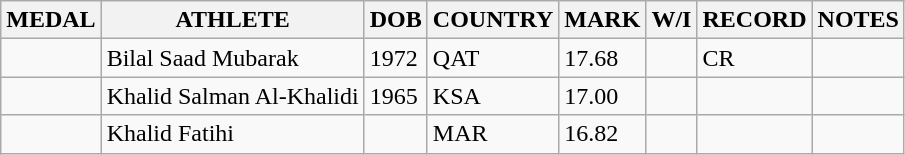<table class="wikitable">
<tr>
<th>MEDAL</th>
<th>ATHLETE</th>
<th>DOB</th>
<th>COUNTRY</th>
<th>MARK</th>
<th>W/I</th>
<th>RECORD</th>
<th>NOTES</th>
</tr>
<tr>
<td></td>
<td>Bilal Saad Mubarak</td>
<td>1972</td>
<td>QAT</td>
<td>17.68</td>
<td></td>
<td>CR</td>
<td></td>
</tr>
<tr>
<td></td>
<td>Khalid Salman Al-Khalidi</td>
<td>1965</td>
<td>KSA</td>
<td>17.00</td>
<td></td>
<td></td>
<td></td>
</tr>
<tr>
<td></td>
<td>Khalid Fatihi</td>
<td></td>
<td>MAR</td>
<td>16.82</td>
<td></td>
<td></td>
<td></td>
</tr>
</table>
